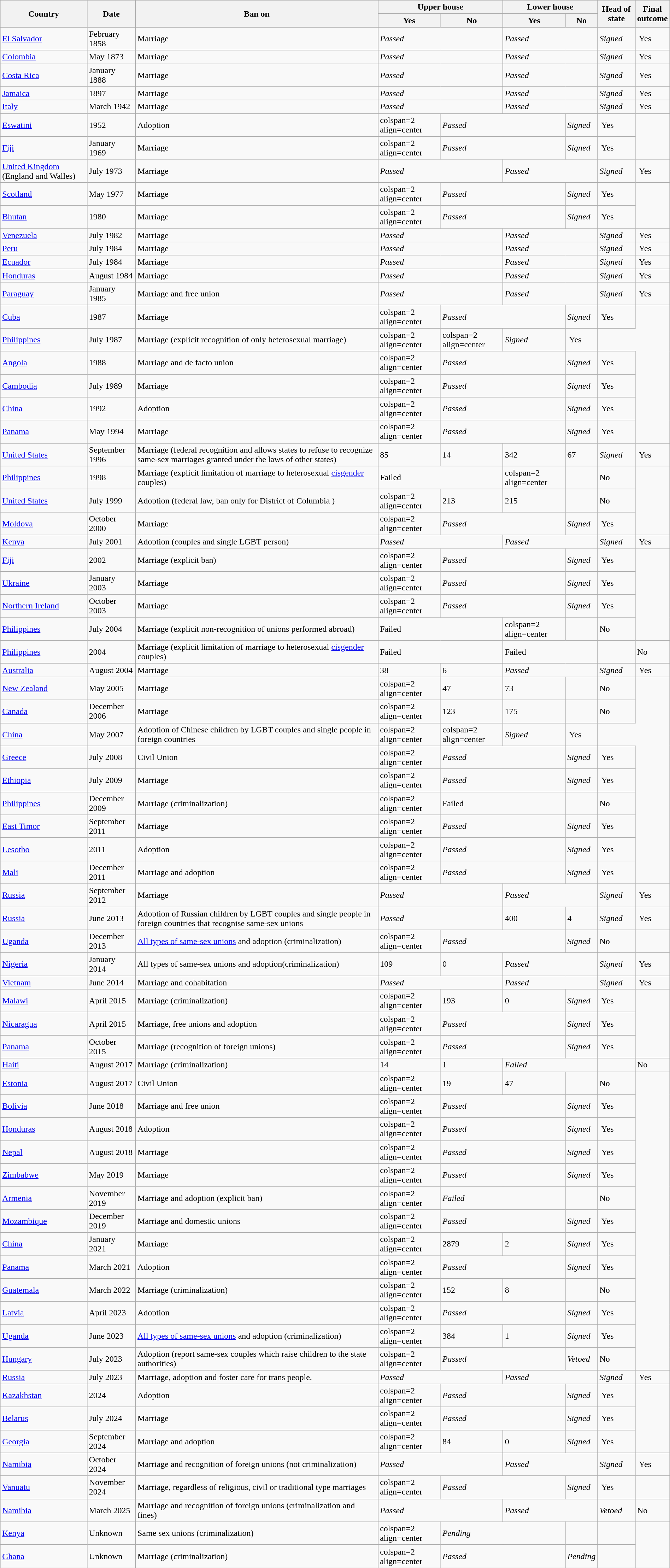<table class="wikitable sortable" style="width:100%">
<tr>
<th rowspan=2>Country</th>
<th rowspan=2>Date</th>
<th rowspan=2>Ban on</th>
<th colspan=2>Upper house</th>
<th colspan=2>Lower house</th>
<th rowspan=2>Head of state</th>
<th rowspan=2>Final<br>outcome</th>
</tr>
<tr>
<th>Yes</th>
<th>No</th>
<th>Yes</th>
<th>No</th>
</tr>
<tr>
<td> <a href='#'>El Salvador</a></td>
<td>February 1858</td>
<td>Marriage </td>
<td colspan=2><em>Passed</em></td>
<td colspan=2><em>Passed</em></td>
<td><em>Signed</em></td>
<td> Yes</td>
</tr>
<tr>
<td> <a href='#'>Colombia</a></td>
<td>May 1873</td>
<td>Marriage </td>
<td colspan=2><em>Passed</em></td>
<td colspan=2><em>Passed</em></td>
<td><em>Signed</em></td>
<td> Yes </td>
</tr>
<tr>
<td> <a href='#'>Costa Rica</a></td>
<td>January 1888</td>
<td>Marriage </td>
<td colspan=2><em>Passed</em></td>
<td colspan=2><em>Passed</em></td>
<td><em>Signed</em></td>
<td> Yes </td>
</tr>
<tr>
<td> <a href='#'>Jamaica</a></td>
<td>1897</td>
<td>Marriage </td>
<td colspan=2><em>Passed</em></td>
<td colspan=2><em>Passed</em></td>
<td><em>Signed</em></td>
<td> Yes</td>
</tr>
<tr>
<td> <a href='#'>Italy</a></td>
<td>March 1942</td>
<td>Marriage </td>
<td colspan=2><em>Passed</em></td>
<td colspan=2><em>Passed</em></td>
<td><em>Signed</em></td>
<td> Yes</td>
</tr>
<tr>
<td> <a href='#'>Eswatini</a></td>
<td>1952</td>
<td>Adoption  </td>
<td>colspan=2 align=center </td>
<td colspan=2><em>Passed</em></td>
<td><em>Signed</em></td>
<td> Yes</td>
</tr>
<tr>
<td> <a href='#'>Fiji</a></td>
<td>January 1969</td>
<td>Marriage  </td>
<td>colspan=2 align=center </td>
<td colspan=2><em>Passed</em></td>
<td><em>Signed</em></td>
<td> Yes</td>
</tr>
<tr>
<td> <a href='#'>United Kingdom</a> (England and Walles)</td>
<td>July 1973</td>
<td>Marriage  </td>
<td colspan=2><em>Passed</em></td>
<td colspan=2><em>Passed</em></td>
<td><em>Signed</em></td>
<td> Yes </td>
</tr>
<tr>
<td> <a href='#'>Scotland</a></td>
<td>May 1977</td>
<td>Marriage  </td>
<td>colspan=2 align=center </td>
<td colspan=2><em>Passed</em></td>
<td><em>Signed</em></td>
<td> Yes </td>
</tr>
<tr>
<td> <a href='#'>Bhutan</a></td>
<td>1980</td>
<td>Marriage  </td>
<td>colspan=2 align=center </td>
<td colspan=2><em>Passed</em></td>
<td><em>Signed</em></td>
<td> Yes</td>
</tr>
<tr>
<td> <a href='#'>Venezuela</a></td>
<td>July 1982</td>
<td>Marriage  </td>
<td colspan=2><em>Passed</em></td>
<td colspan=2><em>Passed</em></td>
<td><em>Signed</em></td>
<td> Yes</td>
</tr>
<tr>
<td> <a href='#'>Peru</a></td>
<td>July 1984</td>
<td>Marriage </td>
<td colspan=2><em>Passed</em></td>
<td colspan=2><em>Passed</em></td>
<td><em>Signed</em></td>
<td> Yes</td>
</tr>
<tr>
<td> <a href='#'>Ecuador</a></td>
<td>July 1984</td>
<td>Marriage </td>
<td colspan=2><em>Passed</em></td>
<td colspan=2><em>Passed</em></td>
<td><em>Signed</em></td>
<td> Yes </td>
</tr>
<tr>
<td> <a href='#'>Honduras</a></td>
<td>August 1984</td>
<td>Marriage </td>
<td colspan=2><em>Passed</em></td>
<td colspan=2><em>Passed</em></td>
<td><em>Signed</em></td>
<td> Yes</td>
</tr>
<tr>
<td> <a href='#'>Paraguay</a></td>
<td>January 1985</td>
<td>Marriage and free union </td>
<td colspan=2><em>Passed</em></td>
<td colspan=2><em>Passed</em></td>
<td><em>Signed</em></td>
<td> Yes</td>
</tr>
<tr>
<td> <a href='#'>Cuba</a></td>
<td>1987</td>
<td>Marriage  </td>
<td>colspan=2 align=center </td>
<td colspan=2><em>Passed</em></td>
<td><em>Signed</em></td>
<td> Yes </td>
</tr>
<tr>
<td> <a href='#'>Philippines</a></td>
<td>July 1987</td>
<td>Marriage (explicit recognition of only heterosexual marriage)</td>
<td>colspan=2 align=center </td>
<td>colspan=2 align=center </td>
<td><em>Signed</em></td>
<td> Yes</td>
</tr>
<tr>
<td> <a href='#'>Angola</a></td>
<td>1988</td>
<td>Marriage and de facto union </td>
<td>colspan=2 align=center </td>
<td colspan=2><em>Passed</em></td>
<td><em>Signed</em></td>
<td> Yes</td>
</tr>
<tr>
<td> <a href='#'>Cambodia</a></td>
<td>July 1989</td>
<td>Marriage </td>
<td>colspan=2 align=center </td>
<td colspan=2><em>Passed</em></td>
<td><em>Signed</em></td>
<td> Yes</td>
</tr>
<tr>
<td> <a href='#'>China</a></td>
<td>1992</td>
<td>Adoption </td>
<td>colspan=2 align=center </td>
<td colspan=2><em>Passed</em></td>
<td><em>Signed</em></td>
<td> Yes</td>
</tr>
<tr>
<td> <a href='#'>Panama</a></td>
<td>May 1994</td>
<td>Marriage </td>
<td>colspan=2 align=center </td>
<td colspan=2><em>Passed</em></td>
<td><em>Signed</em></td>
<td> Yes</td>
</tr>
<tr>
<td> <a href='#'>United States</a></td>
<td>September 1996</td>
<td>Marriage (federal recognition and allows states to refuse to recognize same-sex marriages granted under the laws of other states)</td>
<td>85</td>
<td>14</td>
<td>342</td>
<td>67</td>
<td><em>Signed</em></td>
<td> Yes </td>
</tr>
<tr>
<td> <a href='#'>Philippines</a></td>
<td>1998</td>
<td>Marriage (explicit limitation of marriage to heterosexual <a href='#'>cisgender</a> couples)</td>
<td colspan=2>Failed</td>
<td>colspan=2 align=center </td>
<td></td>
<td> No</td>
</tr>
<tr>
<td> <a href='#'>United States</a></td>
<td>July 1999</td>
<td>Adoption (federal law, ban only for District of Columbia )</td>
<td>colspan=2 align=center </td>
<td>213</td>
<td>215</td>
<td></td>
<td> No</td>
</tr>
<tr>
<td> <a href='#'>Moldova</a></td>
<td>October 2000</td>
<td>Marriage  </td>
<td>colspan=2 align=center </td>
<td colspan=2><em>Passed</em></td>
<td><em>Signed</em></td>
<td> Yes</td>
</tr>
<tr>
<td> <a href='#'>Kenya</a></td>
<td>July 2001</td>
<td>Adoption (couples and single LGBT person) </td>
<td colspan=2><em>Passed</em></td>
<td colspan=2><em>Passed</em></td>
<td><em>Signed</em></td>
<td> Yes</td>
</tr>
<tr>
<td> <a href='#'>Fiji</a></td>
<td>2002</td>
<td>Marriage (explicit ban)  </td>
<td>colspan=2 align=center </td>
<td colspan=2><em>Passed</em></td>
<td><em>Signed</em></td>
<td> Yes</td>
</tr>
<tr>
<td> <a href='#'>Ukraine</a></td>
<td>January 2003</td>
<td>Marriage  </td>
<td>colspan=2 align=center </td>
<td colspan=2><em>Passed</em></td>
<td><em>Signed</em></td>
<td> Yes</td>
</tr>
<tr>
<td> <a href='#'>Northern Ireland</a></td>
<td>October 2003</td>
<td>Marriage  </td>
<td>colspan=2 align=center </td>
<td colspan=2><em>Passed</em></td>
<td><em>Signed</em></td>
<td> Yes </td>
</tr>
<tr>
<td> <a href='#'>Philippines</a></td>
<td>July 2004</td>
<td>Marriage (explicit non-recognition of unions performed abroad)</td>
<td colspan=2>Failed</td>
<td>colspan=2 align=center </td>
<td></td>
<td> No</td>
</tr>
<tr>
<td> <a href='#'>Philippines</a></td>
<td>2004</td>
<td>Marriage (explicit limitation of marriage to heterosexual <a href='#'>cisgender</a> couples)</td>
<td colspan=2>Failed</td>
<td colspan=2>Failed</td>
<td></td>
<td> No</td>
</tr>
<tr>
<td> <a href='#'>Australia</a></td>
<td>August 2004</td>
<td>Marriage </td>
<td>38</td>
<td>6</td>
<td colspan=2><em>Passed</em></td>
<td><em>Signed</em></td>
<td> Yes </td>
</tr>
<tr>
<td> <a href='#'>New Zealand</a></td>
<td>May 2005</td>
<td>Marriage </td>
<td>colspan=2 align=center </td>
<td>47</td>
<td>73</td>
<td></td>
<td> No</td>
</tr>
<tr>
<td> <a href='#'>Canada</a></td>
<td>December 2006</td>
<td>Marriage </td>
<td>colspan=2 align=center </td>
<td>123</td>
<td>175</td>
<td></td>
<td> No</td>
</tr>
<tr>
<td> <a href='#'>China</a></td>
<td>May 2007</td>
<td>Adoption of Chinese children by LGBT couples and single people in foreign countries  </td>
<td>colspan=2 align=center </td>
<td>colspan=2 align=center </td>
<td><em>Signed</em></td>
<td> Yes</td>
</tr>
<tr>
<td> <a href='#'>Greece</a></td>
<td>July 2008</td>
<td>Civil Union  </td>
<td>colspan=2 align=center </td>
<td colspan=2><em>Passed</em></td>
<td><em>Signed</em></td>
<td> Yes </td>
</tr>
<tr>
<td> <a href='#'>Ethiopia</a></td>
<td>July 2009</td>
<td>Marriage  </td>
<td>colspan=2 align=center </td>
<td colspan=2><em>Passed</em></td>
<td><em>Signed</em></td>
<td> Yes</td>
</tr>
<tr>
<td> <a href='#'>Philippines</a></td>
<td>December 2009</td>
<td>Marriage (criminalization)</td>
<td>colspan=2 align=center </td>
<td colspan=2>Failed</td>
<td></td>
<td> No</td>
</tr>
<tr>
<td> <a href='#'>East Timor</a></td>
<td>September 2011</td>
<td>Marriage  </td>
<td>colspan=2 align=center </td>
<td colspan=2><em>Passed</em></td>
<td><em>Signed</em></td>
<td> Yes</td>
</tr>
<tr>
<td> <a href='#'>Lesotho</a></td>
<td>2011</td>
<td>Adoption  </td>
<td>colspan=2 align=center </td>
<td colspan=2><em>Passed</em></td>
<td><em>Signed</em></td>
<td> Yes</td>
</tr>
<tr>
<td> <a href='#'>Mali</a></td>
<td>December 2011</td>
<td>Marriage and adoption  </td>
<td>colspan=2 align=center </td>
<td colspan=2><em>Passed</em></td>
<td><em>Signed</em></td>
<td> Yes</td>
</tr>
<tr>
<td> <a href='#'>Russia</a></td>
<td>September 2012</td>
<td>Marriage</td>
<td colspan=2><em>Passed</em></td>
<td colspan=2><em>Passed</em></td>
<td><em>Signed</em></td>
<td> Yes</td>
</tr>
<tr>
<td> <a href='#'>Russia</a></td>
<td>June 2013</td>
<td>Adoption of Russian children by LGBT couples and single people in foreign countries that recognise same-sex unions</td>
<td colspan=2><em>Passed</em></td>
<td>400</td>
<td>4</td>
<td><em>Signed</em></td>
<td> Yes</td>
</tr>
<tr>
<td> <a href='#'>Uganda</a></td>
<td>December 2013</td>
<td><a href='#'>All types of same-sex unions</a> and adoption (criminalization)</td>
<td>colspan=2 align=center </td>
<td colspan=2><em>Passed</em></td>
<td><em>Signed</em></td>
<td> No </td>
</tr>
<tr>
<td> <a href='#'>Nigeria</a></td>
<td>January 2014</td>
<td>All types of same-sex unions and adoption(criminalization) </td>
<td>109</td>
<td>0</td>
<td colspan=2><em>Passed</em></td>
<td><em>Signed</em></td>
<td> Yes</td>
</tr>
<tr>
<td> <a href='#'>Vietnam</a></td>
<td>June 2014</td>
<td>Marriage and cohabitation </td>
<td colspan=2><em>Passed</em></td>
<td colspan=2><em>Passed</em></td>
<td><em>Signed</em></td>
<td> Yes</td>
</tr>
<tr>
<td> <a href='#'>Malawi</a></td>
<td>April 2015</td>
<td>Marriage (criminalization)</td>
<td>colspan=2 align=center </td>
<td>193</td>
<td>0</td>
<td><em>Signed</em></td>
<td> Yes</td>
</tr>
<tr>
<td> <a href='#'>Nicaragua</a></td>
<td>April 2015</td>
<td>Marriage, free unions and adoption </td>
<td>colspan=2 align=center </td>
<td colspan=2><em>Passed</em></td>
<td><em>Signed</em></td>
<td> Yes</td>
</tr>
<tr>
<td> <a href='#'>Panama</a></td>
<td>October 2015</td>
<td>Marriage (recognition of foreign unions) </td>
<td>colspan=2 align=center </td>
<td colspan=2><em>Passed</em></td>
<td><em>Signed</em></td>
<td> Yes</td>
</tr>
<tr>
<td> <a href='#'>Haiti</a></td>
<td>August 2017</td>
<td>Marriage (criminalization)</td>
<td>14</td>
<td>1</td>
<td colspan=2><em>Failed</em></td>
<td></td>
<td> No</td>
</tr>
<tr>
<td> <a href='#'>Estonia</a></td>
<td>August 2017</td>
<td>Civil Union </td>
<td>colspan=2 align=center </td>
<td>19</td>
<td>47</td>
<td></td>
<td> No</td>
</tr>
<tr>
<td> <a href='#'>Bolivia</a></td>
<td>June 2018</td>
<td>Marriage and free union </td>
<td>colspan=2 align=center </td>
<td colspan=2><em>Passed</em></td>
<td><em>Signed</em></td>
<td> Yes</td>
</tr>
<tr>
<td> <a href='#'>Honduras</a></td>
<td>August 2018</td>
<td>Adoption </td>
<td>colspan=2 align=center </td>
<td colspan=2><em>Passed</em></td>
<td><em>Signed</em></td>
<td> Yes</td>
</tr>
<tr>
<td> <a href='#'>Nepal</a></td>
<td>August 2018</td>
<td>Marriage </td>
<td>colspan=2 align=center </td>
<td colspan=2><em>Passed</em></td>
<td><em>Signed</em></td>
<td> Yes</td>
</tr>
<tr>
<td> <a href='#'>Zimbabwe</a></td>
<td>May 2019</td>
<td>Marriage </td>
<td>colspan=2 align=center </td>
<td colspan=2><em>Passed</em></td>
<td><em>Signed</em></td>
<td> Yes</td>
</tr>
<tr>
<td> <a href='#'>Armenia</a></td>
<td>November 2019</td>
<td>Marriage and adoption (explicit ban) </td>
<td>colspan=2 align=center </td>
<td colspan=2><em>Failed</em></td>
<td></td>
<td> No</td>
</tr>
<tr>
<td> <a href='#'>Mozambique</a></td>
<td>December 2019</td>
<td>Marriage and domestic unions </td>
<td>colspan=2 align=center </td>
<td colspan=2><em>Passed</em></td>
<td><em>Signed</em></td>
<td> Yes</td>
</tr>
<tr>
<td> <a href='#'>China</a></td>
<td>January 2021</td>
<td>Marriage </td>
<td>colspan=2 align=center </td>
<td>2879</td>
<td>2</td>
<td><em>Signed</em></td>
<td> Yes</td>
</tr>
<tr>
<td> <a href='#'>Panama</a></td>
<td>March 2021</td>
<td>Adoption </td>
<td>colspan=2 align=center </td>
<td colspan=2><em>Passed</em></td>
<td><em>Signed</em></td>
<td> Yes</td>
</tr>
<tr>
<td> <a href='#'>Guatemala</a></td>
<td>March 2022</td>
<td>Marriage (criminalization)</td>
<td>colspan=2 align=center </td>
<td>152</td>
<td>8</td>
<td></td>
<td> No </td>
</tr>
<tr>
<td> <a href='#'>Latvia</a></td>
<td>April 2023</td>
<td>Adoption </td>
<td>colspan=2 align=center </td>
<td colspan=2><em>Passed</em></td>
<td><em>Signed</em></td>
<td> Yes</td>
</tr>
<tr>
<td> <a href='#'>Uganda</a></td>
<td>June 2023</td>
<td><a href='#'>All types of same-sex unions</a> and adoption (criminalization)</td>
<td>colspan=2 align=center </td>
<td>384</td>
<td>1</td>
<td><em>Signed</em></td>
<td> Yes</td>
</tr>
<tr>
<td> <a href='#'>Hungary</a></td>
<td>July 2023</td>
<td>Adoption (report same-sex couples which raise children to the state authorities)</td>
<td>colspan=2 align=center </td>
<td colspan=2><em>Passed</em></td>
<td><em>Vetoed</em></td>
<td> No</td>
</tr>
<tr>
<td> <a href='#'>Russia</a></td>
<td>July 2023</td>
<td>Marriage, adoption and foster care for trans people.</td>
<td colspan=2><em>Passed</em></td>
<td colspan=2><em>Passed</em></td>
<td><em>Signed</em></td>
<td> Yes</td>
</tr>
<tr>
<td> <a href='#'>Kazakhstan</a></td>
<td>2024</td>
<td>Adoption </td>
<td>colspan=2 align=center </td>
<td colspan=2><em>Passed</em></td>
<td><em>Signed</em></td>
<td> Yes</td>
</tr>
<tr>
<td> <a href='#'>Belarus</a></td>
<td>July 2024</td>
<td>Marriage </td>
<td>colspan=2 align=center </td>
<td colspan=2><em>Passed</em></td>
<td><em>Signed</em></td>
<td> Yes</td>
</tr>
<tr>
<td> <a href='#'>Georgia</a></td>
<td>September 2024</td>
<td>Marriage and adoption </td>
<td>colspan=2 align=center </td>
<td>84</td>
<td>0</td>
<td><em>Signed</em></td>
<td> Yes</td>
</tr>
<tr>
<td> <a href='#'>Namibia</a></td>
<td>October 2024</td>
<td>Marriage  and recognition of foreign unions (not criminalization) </td>
<td colspan=2><em>Passed</em></td>
<td colspan=2><em>Passed</em> </td>
<td><em>Signed</em></td>
<td> Yes</td>
</tr>
<tr>
<td> <a href='#'>Vanuatu</a></td>
<td>November 2024</td>
<td>Marriage, regardless of religious, civil or traditional type marriages </td>
<td>colspan=2 align=center </td>
<td colspan=2><em>Passed</em></td>
<td><em>Signed</em></td>
<td> Yes</td>
</tr>
<tr>
<td> <a href='#'>Namibia</a></td>
<td>March 2025</td>
<td>Marriage  and recognition of foreign unions (criminalization and fines) </td>
<td colspan=2><em>Passed</em></td>
<td colspan=2><em>Passed</em></td>
<td><em>Vetoed</em></td>
<td> No</td>
</tr>
<tr>
<td> <a href='#'>Kenya</a></td>
<td>Unknown</td>
<td>Same sex unions (criminalization) </td>
<td>colspan=2 align=center </td>
<td colspan=2><em>Pending</em></td>
<td></td>
<td></td>
</tr>
<tr>
<td> <a href='#'>Ghana</a></td>
<td>Unknown</td>
<td>Marriage (criminalization) </td>
<td>colspan=2 align=center </td>
<td colspan=2><em>Passed</em></td>
<td><em>Pending</em></td>
<td></td>
</tr>
</table>
